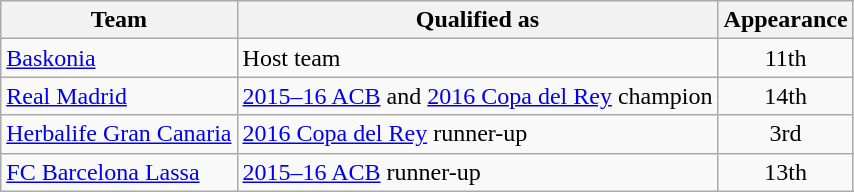<table class="wikitable">
<tr>
<th>Team</th>
<th>Qualified as</th>
<th>Appearance</th>
</tr>
<tr>
<td><a href='#'>Baskonia</a></td>
<td>Host team</td>
<td align=center>11th</td>
</tr>
<tr>
<td><a href='#'>Real Madrid</a></td>
<td><a href='#'>2015–16 ACB</a> and <a href='#'>2016 Copa del Rey</a> champion</td>
<td align=center>14th</td>
</tr>
<tr>
<td><a href='#'>Herbalife Gran Canaria</a></td>
<td><a href='#'>2016 Copa del Rey</a> runner-up</td>
<td align=center>3rd</td>
</tr>
<tr>
<td><a href='#'>FC Barcelona Lassa</a></td>
<td><a href='#'>2015–16 ACB</a> runner-up</td>
<td align=center>13th</td>
</tr>
</table>
